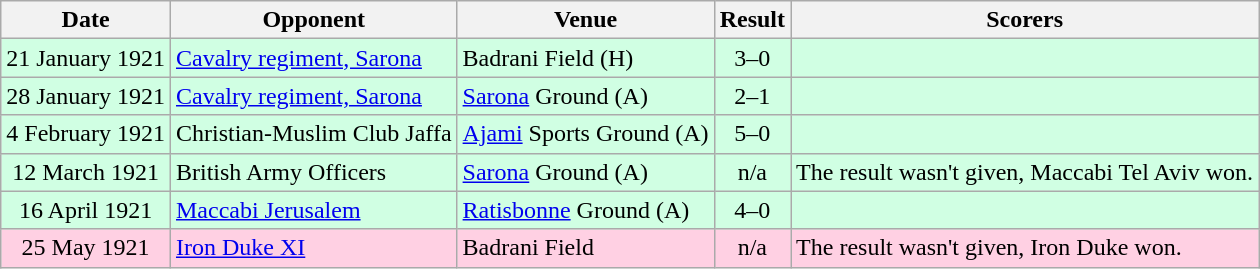<table class="wikitable">
<tr>
<th>Date</th>
<th>Opponent</th>
<th>Venue</th>
<th>Result</th>
<th>Scorers</th>
</tr>
<tr bgcolor=d0ffe3>
<td align=center>21 January 1921</td>
<td><a href='#'>Cavalry regiment, Sarona</a></td>
<td>Badrani Field (H)</td>
<td align=center>3–0</td>
<td></td>
</tr>
<tr bgcolor=d0ffe3>
<td align=center>28 January 1921</td>
<td><a href='#'>Cavalry regiment, Sarona</a></td>
<td><a href='#'>Sarona</a> Ground (A)</td>
<td align=center>2–1</td>
<td></td>
</tr>
<tr bgcolor=d0ffe3>
<td align=center>4 February 1921</td>
<td>Christian-Muslim Club Jaffa</td>
<td><a href='#'>Ajami</a> Sports Ground (A)</td>
<td align=center>5–0</td>
<td></td>
</tr>
<tr bgcolor=d0ffe3>
<td align=center>12 March 1921</td>
<td>British Army Officers</td>
<td><a href='#'>Sarona</a> Ground (A)</td>
<td align=center>n/a</td>
<td>The result wasn't given, Maccabi Tel Aviv won.</td>
</tr>
<tr bgcolor=d0ffe3>
<td align=center>16 April 1921</td>
<td><a href='#'>Maccabi Jerusalem</a></td>
<td><a href='#'>Ratisbonne</a> Ground (A)</td>
<td align=center>4–0</td>
<td></td>
</tr>
<tr bgcolor=ffd0e3>
<td align=center>25 May 1921</td>
<td><a href='#'>Iron Duke XI</a></td>
<td>Badrani Field</td>
<td align=center>n/a</td>
<td>The result wasn't given, Iron Duke won.</td>
</tr>
</table>
